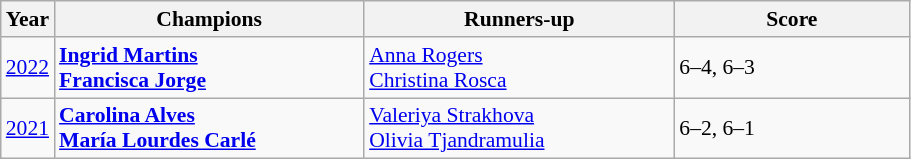<table class="wikitable" style="font-size:90%">
<tr>
<th>Year</th>
<th width="200">Champions</th>
<th width="200">Runners-up</th>
<th width="150">Score</th>
</tr>
<tr>
<td><a href='#'>2022</a></td>
<td> <strong><a href='#'>Ingrid Martins</a></strong> <br>  <strong><a href='#'>Francisca Jorge</a></strong></td>
<td> <a href='#'>Anna Rogers</a> <br>  <a href='#'>Christina Rosca</a></td>
<td>6–4, 6–3</td>
</tr>
<tr>
<td><a href='#'>2021</a></td>
<td> <strong><a href='#'>Carolina Alves</a></strong> <br>  <strong><a href='#'>María Lourdes Carlé</a></strong></td>
<td> <a href='#'>Valeriya Strakhova</a> <br>  <a href='#'>Olivia Tjandramulia</a></td>
<td>6–2, 6–1</td>
</tr>
</table>
